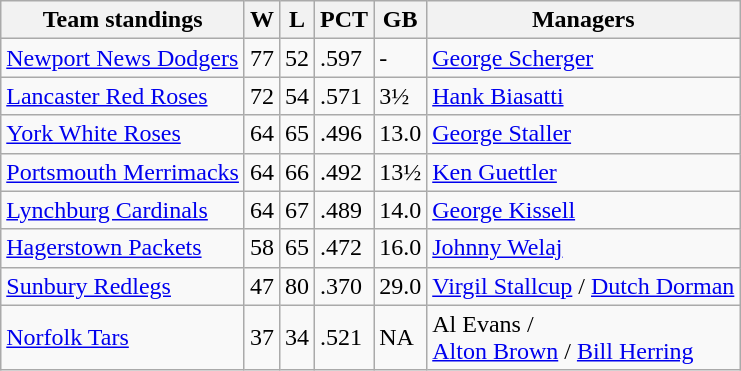<table class="wikitable">
<tr>
<th>Team standings</th>
<th>W</th>
<th>L</th>
<th>PCT</th>
<th>GB</th>
<th>Managers</th>
</tr>
<tr>
<td><a href='#'>Newport News Dodgers</a></td>
<td>77</td>
<td>52</td>
<td>.597</td>
<td>-</td>
<td><a href='#'>George Scherger</a></td>
</tr>
<tr>
<td><a href='#'>Lancaster Red Roses</a></td>
<td>72</td>
<td>54</td>
<td>.571</td>
<td>3½</td>
<td><a href='#'>Hank Biasatti</a></td>
</tr>
<tr>
<td><a href='#'>York White Roses</a></td>
<td>64</td>
<td>65</td>
<td>.496</td>
<td>13.0</td>
<td><a href='#'>George Staller</a></td>
</tr>
<tr>
<td><a href='#'>Portsmouth Merrimacks</a></td>
<td>64</td>
<td>66</td>
<td>.492</td>
<td>13½</td>
<td><a href='#'>Ken Guettler</a></td>
</tr>
<tr>
<td><a href='#'>Lynchburg Cardinals</a></td>
<td>64</td>
<td>67</td>
<td>.489</td>
<td>14.0</td>
<td><a href='#'>George Kissell</a></td>
</tr>
<tr>
<td><a href='#'>Hagerstown Packets</a></td>
<td>58</td>
<td>65</td>
<td>.472</td>
<td>16.0</td>
<td><a href='#'>Johnny Welaj</a></td>
</tr>
<tr>
<td><a href='#'>Sunbury Redlegs</a></td>
<td>47</td>
<td>80</td>
<td>.370</td>
<td>29.0</td>
<td><a href='#'>Virgil Stallcup</a> / <a href='#'>Dutch Dorman</a></td>
</tr>
<tr>
<td><a href='#'>Norfolk Tars</a></td>
<td>37</td>
<td>34</td>
<td>.521</td>
<td>NA</td>
<td>Al Evans /<br> <a href='#'>Alton Brown</a> / <a href='#'>Bill Herring</a></td>
</tr>
</table>
